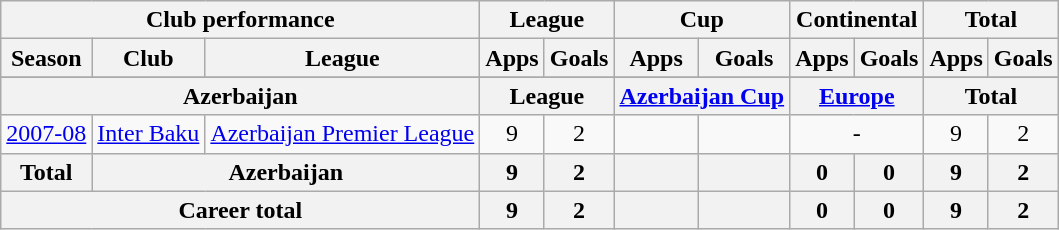<table class="wikitable" style="text-align:center">
<tr>
<th colspan=3>Club performance</th>
<th colspan=2>League</th>
<th colspan=2>Cup</th>
<th colspan=2>Continental</th>
<th colspan=2>Total</th>
</tr>
<tr>
<th>Season</th>
<th>Club</th>
<th>League</th>
<th>Apps</th>
<th>Goals</th>
<th>Apps</th>
<th>Goals</th>
<th>Apps</th>
<th>Goals</th>
<th>Apps</th>
<th>Goals</th>
</tr>
<tr>
</tr>
<tr>
<th colspan=3>Azerbaijan</th>
<th colspan=2>League</th>
<th colspan=2><a href='#'>Azerbaijan Cup</a></th>
<th colspan=2><a href='#'>Europe</a></th>
<th colspan=2>Total</th>
</tr>
<tr>
<td><a href='#'>2007-08</a></td>
<td rowspan="1"><a href='#'>Inter Baku</a></td>
<td rowspan="1"><a href='#'>Azerbaijan Premier League</a></td>
<td>9</td>
<td>2</td>
<td></td>
<td></td>
<td colspan="2">-</td>
<td>9</td>
<td>2</td>
</tr>
<tr>
<th rowspan=1>Total</th>
<th colspan=2>Azerbaijan</th>
<th>9</th>
<th>2</th>
<th></th>
<th></th>
<th>0</th>
<th>0</th>
<th>9</th>
<th>2</th>
</tr>
<tr>
<th colspan=3>Career total</th>
<th>9</th>
<th>2</th>
<th></th>
<th></th>
<th>0</th>
<th>0</th>
<th>9</th>
<th>2</th>
</tr>
</table>
